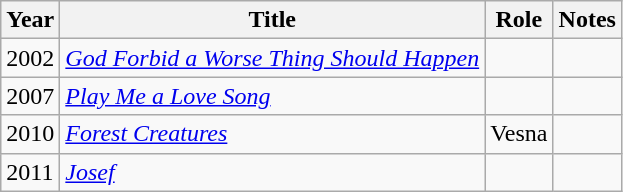<table class="wikitable sortable">
<tr>
<th>Year</th>
<th>Title</th>
<th>Role</th>
<th class="unsortable">Notes</th>
</tr>
<tr>
<td>2002</td>
<td><em><a href='#'>God Forbid a Worse Thing Should Happen</a></em></td>
<td></td>
<td></td>
</tr>
<tr>
<td>2007</td>
<td><em><a href='#'>Play Me a Love Song</a></em></td>
<td></td>
<td></td>
</tr>
<tr>
<td>2010</td>
<td><em><a href='#'>Forest Creatures</a></em></td>
<td>Vesna</td>
<td></td>
</tr>
<tr>
<td>2011</td>
<td><em><a href='#'>Josef</a></em></td>
<td></td>
<td></td>
</tr>
</table>
